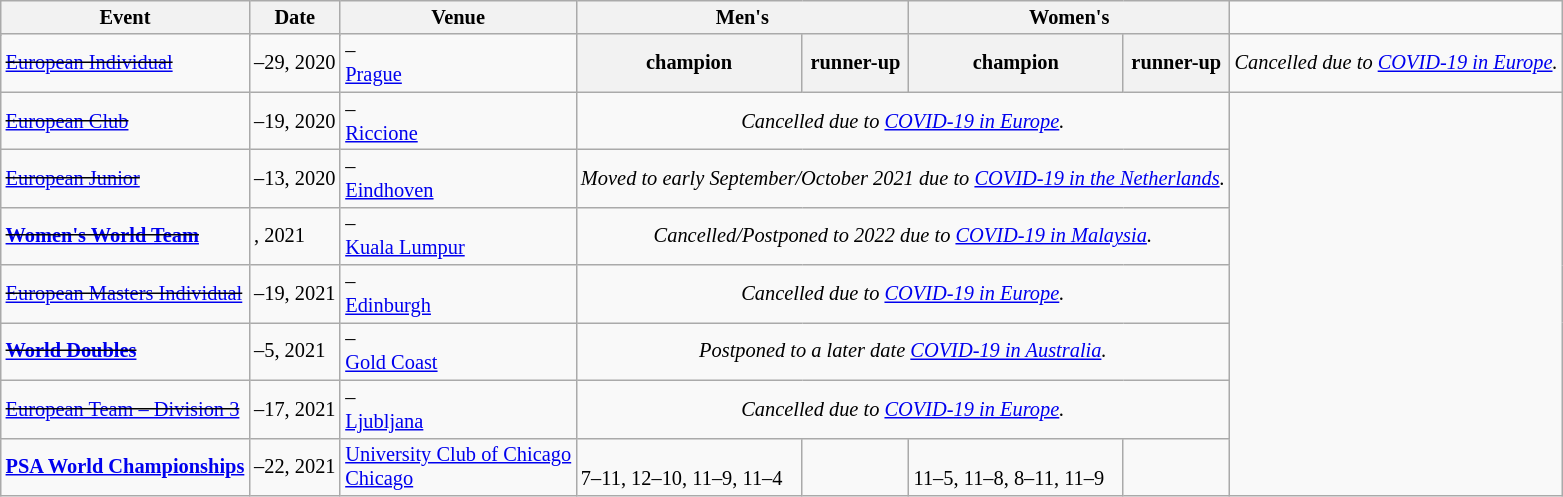<table class="wikitable sortable" style="font-size: 85%">
<tr>
<th rowspan=2>Event</th>
<th rowspan=2>Date</th>
<th rowspan=2>Venue</th>
<th colspan=2>Men's</th>
<th colspan=2>Women's</th>
</tr>
<tr>
<th rowspan=2>champion</th>
<th rowspan=2>runner-up</th>
<th rowspan=2>champion</th>
<th rowspan=2>runner-up</th>
</tr>
<tr>
<td><s><a href='#'>European Individual</a></s></td>
<td>–29, 2020</td>
<td rowspan=1>–<br><a href='#'>Prague</a><br></td>
<td rowspan=1 colspan=4 align="center"><em>Cancelled due to <a href='#'>COVID-19 in Europe</a>.</em></td>
</tr>
<tr>
<td><s><a href='#'>European Club</a></s></td>
<td>–19, 2020</td>
<td rowspan=1>–<br><a href='#'>Riccione</a><br></td>
<td rowspan=1 colspan=4 align="center"><em>Cancelled due to <a href='#'>COVID-19 in Europe</a>.</em></td>
</tr>
<tr>
<td><s><a href='#'>European Junior</a></s></td>
<td>–13, 2020</td>
<td rowspan=1>–<br><a href='#'>Eindhoven</a><br></td>
<td rowspan=1 colspan=4 align="center"><em>Moved to early September/October 2021 due to <a href='#'>COVID-19 in the Netherlands</a>.</em></td>
</tr>
<tr>
<td><strong><s><a href='#'>Women's World Team</a></s></strong></td>
<td>, 2021</td>
<td rowspan=1>–<br><a href='#'>Kuala Lumpur</a><br></td>
<td rowspan=1 colspan=4 align="center"><em>Cancelled/Postponed to 2022 due to <a href='#'>COVID-19 in Malaysia</a>.</em></td>
</tr>
<tr>
<td><s><a href='#'>European Masters Individual</a></s></td>
<td>–19, 2021</td>
<td rowspan=1>–<br><a href='#'>Edinburgh</a><br></td>
<td rowspan=1 colspan=4 align="center"><em>Cancelled due to <a href='#'>COVID-19 in Europe</a>.</em></td>
</tr>
<tr>
<td><strong><s><a href='#'>World Doubles</a></s></strong></td>
<td>–5, 2021</td>
<td rowspan=1>–<br><a href='#'>Gold Coast</a><br></td>
<td rowspan=1 colspan=4 align="center"><em>Postponed to a later date <a href='#'>COVID-19 in Australia</a>.</em></td>
</tr>
<tr>
<td><s><a href='#'>European Team – Division 3</a></s></td>
<td>–17, 2021</td>
<td rowspan=1>–<br><a href='#'>Ljubljana</a><br></td>
<td rowspan=1 colspan=4 align="center"><em>Cancelled due to <a href='#'>COVID-19 in Europe</a>.</em></td>
</tr>
<tr>
<td><strong><a href='#'>PSA World Championships</a></strong></td>
<td>–22, 2021</td>
<td><a href='#'>University Club of Chicago</a><br><a href='#'>Chicago</a><br></td>
<td><br>7–11, 12–10, 11–9, 11–4</td>
<td></td>
<td><br>11–5, 11–8, 8–11, 11–9</td>
<td></td>
</tr>
</table>
